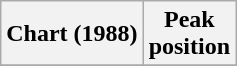<table class="wikitable plainrowheaders" style="text-align:center">
<tr>
<th>Chart (1988)</th>
<th>Peak<br>position</th>
</tr>
<tr>
</tr>
</table>
